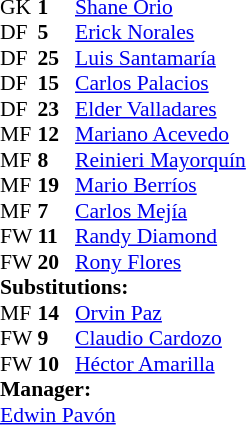<table style = "font-size: 90%" cellspacing = "0" cellpadding = "0">
<tr>
<td colspan = 4></td>
</tr>
<tr>
<th style="width:25px;"></th>
<th style="width:25px;"></th>
</tr>
<tr>
<td>GK</td>
<td><strong>1</strong></td>
<td> <a href='#'>Shane Orio</a></td>
</tr>
<tr>
<td>DF</td>
<td><strong>5</strong></td>
<td> <a href='#'>Erick Norales</a></td>
</tr>
<tr>
<td>DF</td>
<td><strong>25</strong></td>
<td> <a href='#'>Luis Santamaría</a></td>
</tr>
<tr>
<td>DF</td>
<td><strong>15</strong></td>
<td> <a href='#'>Carlos Palacios</a></td>
</tr>
<tr>
<td>DF</td>
<td><strong>23</strong></td>
<td> <a href='#'>Elder Valladares</a></td>
</tr>
<tr>
<td>MF</td>
<td><strong>12</strong></td>
<td> <a href='#'>Mariano Acevedo</a></td>
<td></td>
<td></td>
</tr>
<tr>
<td>MF</td>
<td><strong>8</strong></td>
<td> <a href='#'>Reinieri Mayorquín</a></td>
<td></td>
<td></td>
</tr>
<tr>
<td>MF</td>
<td><strong>19</strong></td>
<td> <a href='#'>Mario Berríos</a></td>
<td></td>
<td></td>
</tr>
<tr>
<td>MF</td>
<td><strong>7</strong></td>
<td> <a href='#'>Carlos Mejía</a></td>
</tr>
<tr>
<td>FW</td>
<td><strong>11</strong></td>
<td> <a href='#'>Randy Diamond</a></td>
<td></td>
<td></td>
</tr>
<tr>
<td>FW</td>
<td><strong>20</strong></td>
<td> <a href='#'>Rony Flores</a></td>
</tr>
<tr>
<td colspan = 3><strong>Substitutions:</strong></td>
</tr>
<tr>
<td>MF</td>
<td><strong>14</strong></td>
<td> <a href='#'>Orvin Paz</a></td>
<td></td>
<td></td>
</tr>
<tr>
<td>FW</td>
<td><strong>9</strong></td>
<td> <a href='#'>Claudio Cardozo</a></td>
<td></td>
<td></td>
</tr>
<tr>
<td>FW</td>
<td><strong>10</strong></td>
<td> <a href='#'>Héctor Amarilla</a></td>
<td></td>
<td></td>
</tr>
<tr>
<td colspan = 3><strong>Manager:</strong></td>
</tr>
<tr>
<td colspan = 3> <a href='#'>Edwin Pavón</a></td>
</tr>
</table>
